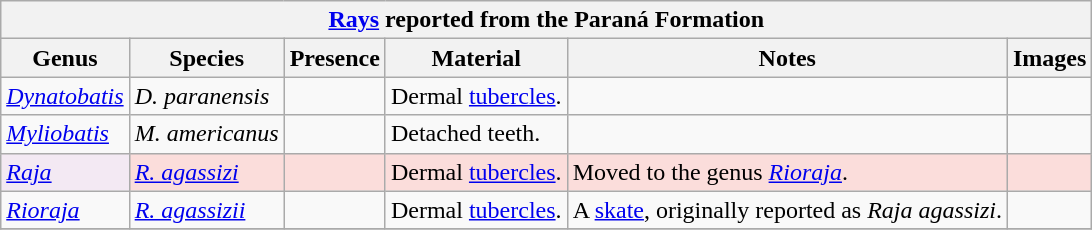<table class="wikitable" align="center">
<tr>
<th colspan="6" align="center"><strong><a href='#'>Rays</a> reported from the Paraná Formation</strong></th>
</tr>
<tr>
<th>Genus</th>
<th>Species</th>
<th>Presence</th>
<th><strong>Material</strong></th>
<th>Notes</th>
<th>Images</th>
</tr>
<tr>
<td><em><a href='#'>Dynatobatis</a></em></td>
<td><em>D. paranensis</em></td>
<td></td>
<td>Dermal <a href='#'>tubercles</a>.</td>
<td></td>
<td></td>
</tr>
<tr>
<td><em><a href='#'>Myliobatis</a></em></td>
<td><em>M. americanus</em></td>
<td></td>
<td>Detached teeth.</td>
<td></td>
<td></td>
</tr>
<tr>
<td style="background:#f3e9f3;"><em><a href='#'>Raja</a></em></td>
<td style="background:#fbdddb;"><em><a href='#'>R. agassizi</a></em></td>
<td style="background:#fbdddb;"></td>
<td style="background:#fbdddb;">Dermal <a href='#'>tubercles</a>.</td>
<td style="background:#fbdddb;">Moved to the genus <em><a href='#'>Rioraja</a></em>.</td>
<td style="background:#fbdddb;"></td>
</tr>
<tr>
<td><em><a href='#'>Rioraja</a></em></td>
<td><em><a href='#'>R. agassizii</a></em></td>
<td></td>
<td>Dermal <a href='#'>tubercles</a>.</td>
<td>A <a href='#'>skate</a>, originally reported as <em>Raja agassizi</em>.</td>
<td></td>
</tr>
<tr>
</tr>
</table>
